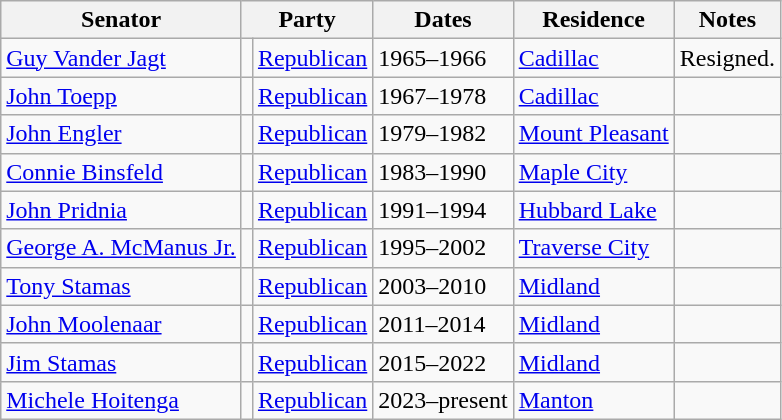<table class=wikitable>
<tr valign=bottom>
<th>Senator</th>
<th colspan="2">Party</th>
<th>Dates</th>
<th>Residence</th>
<th>Notes</th>
</tr>
<tr>
<td><a href='#'>Guy Vander Jagt</a></td>
<td bgcolor=></td>
<td><a href='#'>Republican</a></td>
<td>1965–1966</td>
<td><a href='#'>Cadillac</a></td>
<td>Resigned.</td>
</tr>
<tr>
<td><a href='#'>John Toepp</a></td>
<td bgcolor=></td>
<td><a href='#'>Republican</a></td>
<td>1967–1978</td>
<td><a href='#'>Cadillac</a></td>
<td></td>
</tr>
<tr>
<td><a href='#'>John Engler</a></td>
<td bgcolor=></td>
<td><a href='#'>Republican</a></td>
<td>1979–1982</td>
<td><a href='#'>Mount Pleasant</a></td>
<td></td>
</tr>
<tr>
<td><a href='#'>Connie Binsfeld</a></td>
<td bgcolor=></td>
<td><a href='#'>Republican</a></td>
<td>1983–1990</td>
<td><a href='#'>Maple City</a></td>
<td></td>
</tr>
<tr>
<td><a href='#'>John Pridnia</a></td>
<td bgcolor=></td>
<td><a href='#'>Republican</a></td>
<td>1991–1994</td>
<td><a href='#'>Hubbard Lake</a></td>
<td></td>
</tr>
<tr>
<td><a href='#'>George A. McManus Jr.</a></td>
<td bgcolor=></td>
<td><a href='#'>Republican</a></td>
<td>1995–2002</td>
<td><a href='#'>Traverse City</a></td>
<td></td>
</tr>
<tr>
<td><a href='#'>Tony Stamas</a></td>
<td bgcolor=></td>
<td><a href='#'>Republican</a></td>
<td>2003–2010</td>
<td><a href='#'>Midland</a></td>
<td></td>
</tr>
<tr>
<td><a href='#'>John Moolenaar</a></td>
<td bgcolor=></td>
<td><a href='#'>Republican</a></td>
<td>2011–2014</td>
<td><a href='#'>Midland</a></td>
<td></td>
</tr>
<tr>
<td><a href='#'>Jim Stamas</a></td>
<td bgcolor=></td>
<td><a href='#'>Republican</a></td>
<td>2015–2022</td>
<td><a href='#'>Midland</a></td>
<td></td>
</tr>
<tr>
<td><a href='#'>Michele Hoitenga</a></td>
<td bgcolor=></td>
<td><a href='#'>Republican</a></td>
<td>2023–present</td>
<td><a href='#'>Manton</a></td>
<td></td>
</tr>
</table>
